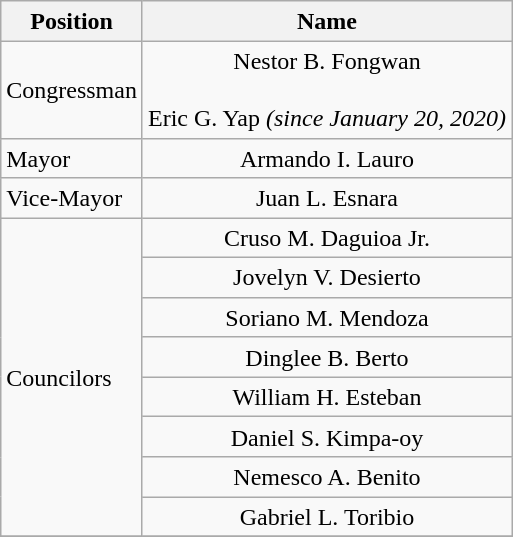<table class="wikitable" style="line-height:1.20em; font-size:100%;">
<tr>
<th>Position</th>
<th>Name</th>
</tr>
<tr>
<td>Congressman</td>
<td style="text-align:center;">Nestor B. Fongwan<br><br>Eric G. Yap <em>(since January 20, 2020)</em></td>
</tr>
<tr>
<td>Mayor</td>
<td style="text-align:center;">Armando I. Lauro</td>
</tr>
<tr>
<td>Vice-Mayor</td>
<td style="text-align:center;">Juan L. Esnara</td>
</tr>
<tr>
<td rowspan=8>Councilors</td>
<td style="text-align:center;">Cruso M. Daguioa Jr.</td>
</tr>
<tr>
<td style="text-align:center;">Jovelyn V. Desierto</td>
</tr>
<tr>
<td style="text-align:center;">Soriano M. Mendoza</td>
</tr>
<tr>
<td style="text-align:center;">Dinglee B. Berto</td>
</tr>
<tr>
<td style="text-align:center;">William H. Esteban</td>
</tr>
<tr>
<td style="text-align:center;">Daniel S. Kimpa-oy</td>
</tr>
<tr>
<td style="text-align:center;">Nemesco A. Benito</td>
</tr>
<tr>
<td style="text-align:center;">Gabriel L. Toribio</td>
</tr>
<tr>
</tr>
</table>
